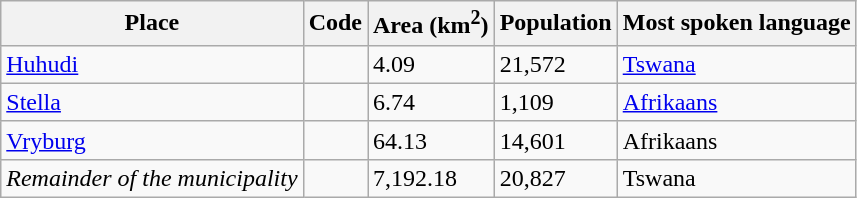<table class="wikitable sortable">
<tr>
<th>Place</th>
<th>Code</th>
<th>Area (km<sup>2</sup>)</th>
<th>Population</th>
<th>Most spoken language</th>
</tr>
<tr>
<td><a href='#'>Huhudi</a></td>
<td></td>
<td>4.09</td>
<td>21,572</td>
<td><a href='#'>Tswana</a></td>
</tr>
<tr>
<td><a href='#'>Stella</a></td>
<td></td>
<td>6.74</td>
<td>1,109</td>
<td><a href='#'>Afrikaans</a></td>
</tr>
<tr>
<td><a href='#'>Vryburg</a></td>
<td></td>
<td>64.13</td>
<td>14,601</td>
<td>Afrikaans</td>
</tr>
<tr>
<td><em>Remainder of the municipality</em></td>
<td></td>
<td>7,192.18</td>
<td>20,827</td>
<td>Tswana</td>
</tr>
</table>
